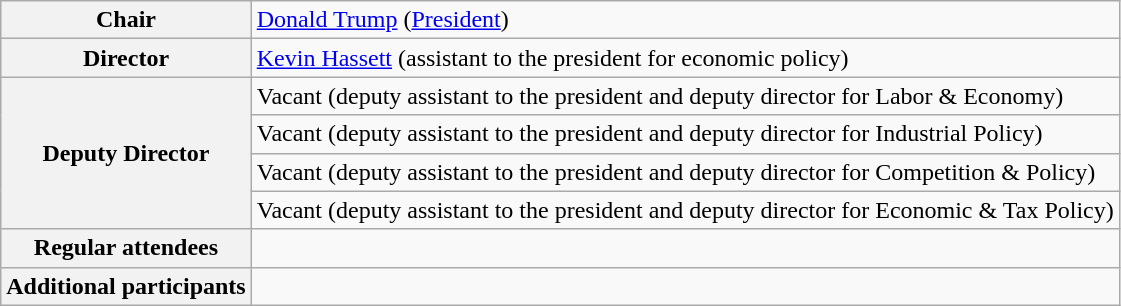<table class="wikitable">
<tr>
<th>Chair</th>
<td><a href='#'>Donald Trump</a> (<a href='#'>President</a>)</td>
</tr>
<tr>
<th>Director</th>
<td><a href='#'>Kevin Hassett</a> (assistant to the president for economic policy)</td>
</tr>
<tr>
<th rowspan="4">Deputy Director</th>
<td>Vacant (deputy assistant to the president and deputy director for Labor & Economy)</td>
</tr>
<tr>
<td>Vacant (deputy assistant to the president and deputy director for Industrial Policy)</td>
</tr>
<tr>
<td>Vacant (deputy assistant to the president and deputy director for Competition & Policy)</td>
</tr>
<tr>
<td>Vacant (deputy assistant to the president and deputy director for Economic & Tax Policy)</td>
</tr>
<tr>
<th>Regular attendees</th>
<td></td>
</tr>
<tr>
<th>Additional participants</th>
<td></td>
</tr>
</table>
